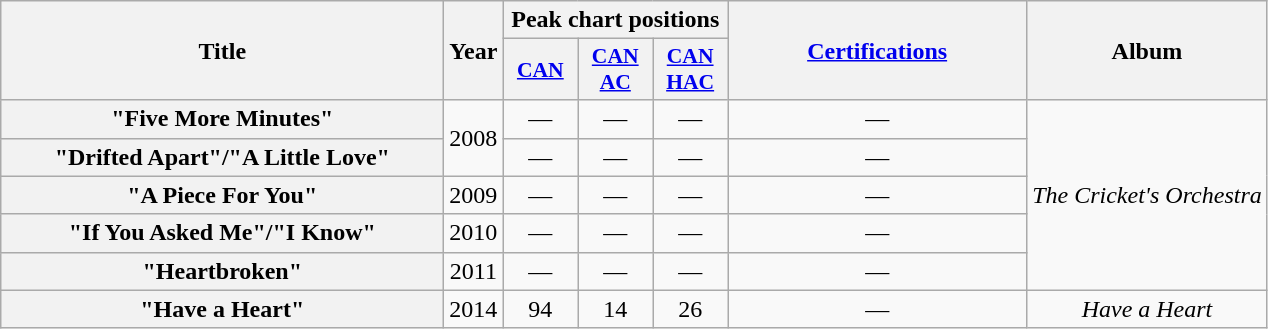<table class="wikitable plainrowheaders" style="text-align:center;">
<tr>
<th scope="col" rowspan="2" style="width:18em;">Title</th>
<th scope="col" rowspan="2">Year</th>
<th scope="col" colspan="3">Peak chart positions</th>
<th scope="col" rowspan="2" style="width:12em;"><a href='#'>Certifications</a></th>
<th scope="col" rowspan="2">Album</th>
</tr>
<tr>
<th style="width:3em;font-size:90%"><a href='#'>CAN</a><br></th>
<th style="width:3em;font-size:90%"><a href='#'>CAN AC</a><br></th>
<th style="width:3em;font-size:90%"><a href='#'>CAN HAC</a></th>
</tr>
<tr>
<th scope="row">"Five More Minutes"</th>
<td style="text-align:center;" rowspan="2">2008</td>
<td style="text-align:center;">—</td>
<td style="text-align:center;">—</td>
<td style="text-align:center;">—</td>
<td style="text-align:center;">—</td>
<td rowspan="5" style="text-align:center;"><em>The Cricket's Orchestra</em></td>
</tr>
<tr>
<th scope="row">"Drifted Apart"/"A Little Love"</th>
<td style="text-align:center;">—</td>
<td style="text-align:center;">—</td>
<td style="text-align:center;">—</td>
<td style="text-align:center;">—</td>
</tr>
<tr>
<th scope="row">"A Piece For You"</th>
<td style="text-align:center;">2009</td>
<td style="text-align:center;">—</td>
<td style="text-align:center;">—</td>
<td style="text-align:center;">—</td>
<td style="text-align:center;">—</td>
</tr>
<tr>
<th scope="row">"If You Asked Me"/"I Know"</th>
<td style="text-align:center;">2010</td>
<td style="text-align:center;">—</td>
<td style="text-align:center;">—</td>
<td style="text-align:center;">—</td>
<td style="text-align:center;">—</td>
</tr>
<tr>
<th scope="row">"Heartbroken"</th>
<td style="text-align:center;">2011</td>
<td style="text-align:center;">—</td>
<td style="text-align:center;">—</td>
<td style="text-align:center;">—</td>
<td style="text-align:center;">—</td>
</tr>
<tr>
<th scope="row">"Have a Heart"</th>
<td style="text-align:center;">2014</td>
<td style="text-align:center;">94</td>
<td style="text-align:center;">14</td>
<td style="text-align:center;">26</td>
<td style="text-align:center;">—</td>
<td style="text-align:center;"><em>Have a Heart</em></td>
</tr>
</table>
